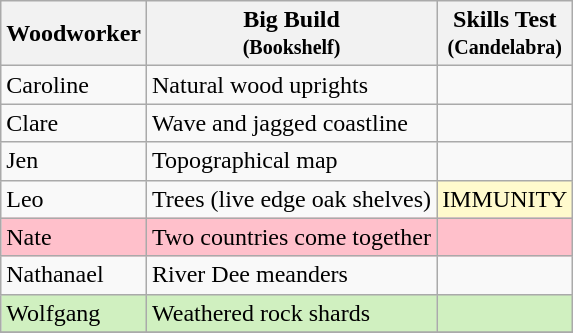<table class="wikitable" style="text-align:center;">
<tr>
<th>Woodworker</th>
<th>Big Build<br><small>(Bookshelf)</small></th>
<th>Skills Test<br><small>(Candelabra)</small></th>
</tr>
<tr>
<td align="left">Caroline</td>
<td align="left">Natural wood uprights</td>
<td></td>
</tr>
<tr>
<td align="left">Clare</td>
<td align="left">Wave and jagged coastline</td>
<td></td>
</tr>
<tr>
<td align="left">Jen</td>
<td align="left">Topographical map</td>
<td></td>
</tr>
<tr>
<td align="left">Leo</td>
<td align="left">Trees (live edge oak shelves)</td>
<td colspan="1" style="background:lemonchiffon;">IMMUNITY</td>
</tr>
<tr style="background:Pink;">
<td align="left">Nate</td>
<td align="left">Two countries come together</td>
<td></td>
</tr>
<tr>
<td align="left">Nathanael</td>
<td align="left">River Dee meanders</td>
<td></td>
</tr>
<tr style="background:#d0f0c0;">
<td align="left">Wolfgang</td>
<td align="left">Weathered rock shards</td>
<td></td>
</tr>
<tr>
</tr>
</table>
